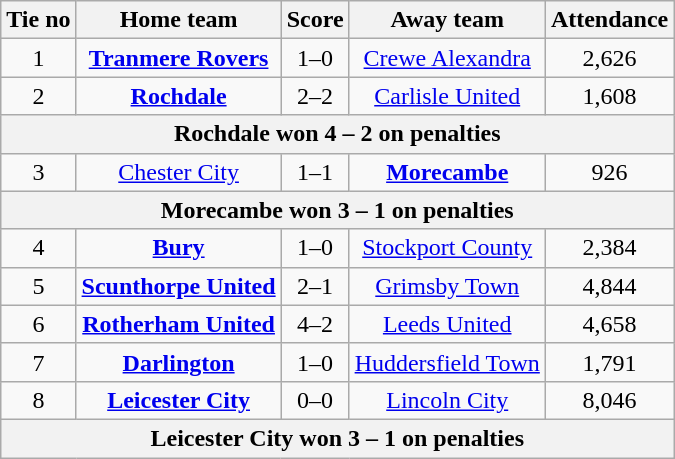<table class="wikitable" style="text-align: center">
<tr>
<th>Tie no</th>
<th>Home team</th>
<th>Score</th>
<th>Away team</th>
<th>Attendance</th>
</tr>
<tr>
<td>1</td>
<td><strong><a href='#'>Tranmere Rovers</a></strong></td>
<td>1–0</td>
<td><a href='#'>Crewe Alexandra</a></td>
<td>2,626</td>
</tr>
<tr>
<td>2</td>
<td><strong><a href='#'>Rochdale</a></strong></td>
<td>2–2</td>
<td><a href='#'>Carlisle United</a></td>
<td>1,608</td>
</tr>
<tr>
<th colspan="5">Rochdale won 4 – 2 on penalties</th>
</tr>
<tr>
<td>3</td>
<td><a href='#'>Chester City</a></td>
<td>1–1</td>
<td><strong><a href='#'>Morecambe</a></strong></td>
<td>926</td>
</tr>
<tr>
<th colspan="5">Morecambe won 3 – 1 on penalties</th>
</tr>
<tr>
<td>4</td>
<td><strong><a href='#'>Bury</a></strong></td>
<td>1–0</td>
<td><a href='#'>Stockport County</a></td>
<td>2,384</td>
</tr>
<tr>
<td>5</td>
<td><strong><a href='#'>Scunthorpe United</a></strong></td>
<td>2–1</td>
<td><a href='#'>Grimsby Town</a></td>
<td>4,844</td>
</tr>
<tr>
<td>6</td>
<td><strong><a href='#'>Rotherham United</a></strong></td>
<td>4–2</td>
<td><a href='#'>Leeds United</a></td>
<td>4,658</td>
</tr>
<tr>
<td>7</td>
<td><strong><a href='#'>Darlington</a></strong></td>
<td>1–0</td>
<td><a href='#'>Huddersfield Town</a></td>
<td>1,791</td>
</tr>
<tr>
<td>8</td>
<td><strong><a href='#'>Leicester City</a></strong></td>
<td>0–0</td>
<td><a href='#'>Lincoln City</a></td>
<td>8,046</td>
</tr>
<tr>
<th colspan="5">Leicester City won 3 – 1 on penalties</th>
</tr>
</table>
